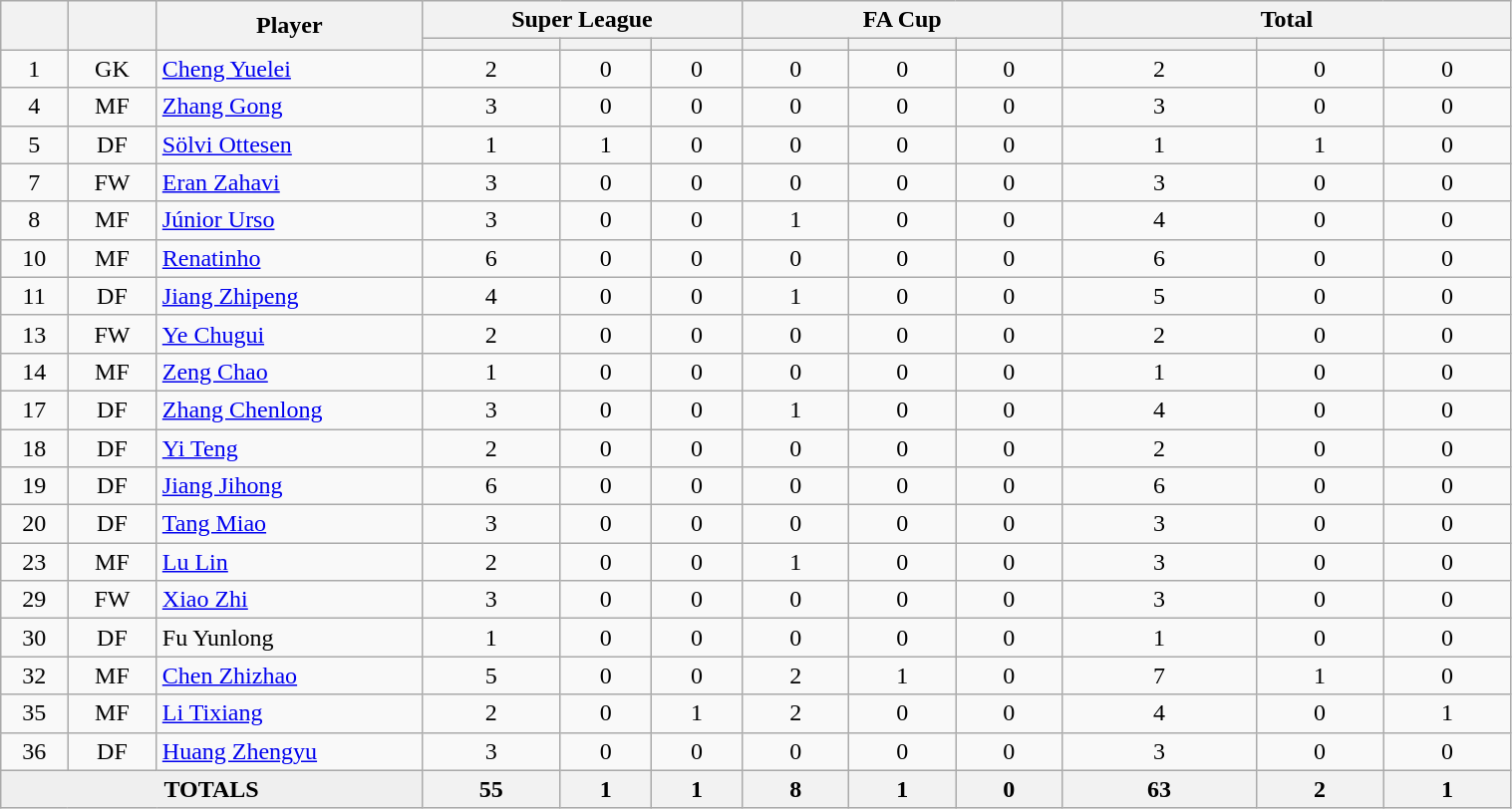<table class="wikitable" style="text-align:center" width=80%>
<tr>
<th rowspan=2></th>
<th rowspan=2></th>
<th rowspan=2 width="170">Player</th>
<th colspan=3 width="105">Super League</th>
<th colspan=3 width="105">FA Cup</th>
<th colspan=3 width="150">Total</th>
</tr>
<tr>
<th></th>
<th></th>
<th></th>
<th></th>
<th></th>
<th></th>
<th></th>
<th></th>
<th></th>
</tr>
<tr>
<td>1</td>
<td>GK</td>
<td align=left> <a href='#'>Cheng Yuelei</a></td>
<td>2</td>
<td>0</td>
<td>0</td>
<td>0</td>
<td>0</td>
<td>0</td>
<td>2</td>
<td>0</td>
<td>0</td>
</tr>
<tr>
<td>4</td>
<td>MF</td>
<td align=left> <a href='#'>Zhang Gong</a></td>
<td>3</td>
<td>0</td>
<td>0</td>
<td>0</td>
<td>0</td>
<td>0</td>
<td>3</td>
<td>0</td>
<td>0</td>
</tr>
<tr>
<td>5</td>
<td>DF</td>
<td align=left> <a href='#'>Sölvi Ottesen</a></td>
<td>1</td>
<td>1</td>
<td>0</td>
<td>0</td>
<td>0</td>
<td>0</td>
<td>1</td>
<td>1</td>
<td>0</td>
</tr>
<tr>
<td>7</td>
<td>FW</td>
<td align=left> <a href='#'>Eran Zahavi</a></td>
<td>3</td>
<td>0</td>
<td>0</td>
<td>0</td>
<td>0</td>
<td>0</td>
<td>3</td>
<td>0</td>
<td>0</td>
</tr>
<tr>
<td>8</td>
<td>MF</td>
<td align=left> <a href='#'>Júnior Urso</a></td>
<td>3</td>
<td>0</td>
<td>0</td>
<td>1</td>
<td>0</td>
<td>0</td>
<td>4</td>
<td>0</td>
<td>0</td>
</tr>
<tr>
<td>10</td>
<td>MF</td>
<td align=left> <a href='#'>Renatinho</a></td>
<td>6</td>
<td>0</td>
<td>0</td>
<td>0</td>
<td>0</td>
<td>0</td>
<td>6</td>
<td>0</td>
<td>0</td>
</tr>
<tr>
<td>11</td>
<td>DF</td>
<td align=left> <a href='#'>Jiang Zhipeng</a></td>
<td>4</td>
<td>0</td>
<td>0</td>
<td>1</td>
<td>0</td>
<td>0</td>
<td>5</td>
<td>0</td>
<td>0</td>
</tr>
<tr>
<td>13</td>
<td>FW</td>
<td align=left> <a href='#'>Ye Chugui</a></td>
<td>2</td>
<td>0</td>
<td>0</td>
<td>0</td>
<td>0</td>
<td>0</td>
<td>2</td>
<td>0</td>
<td>0</td>
</tr>
<tr>
<td>14</td>
<td>MF</td>
<td align=left> <a href='#'>Zeng Chao</a></td>
<td>1</td>
<td>0</td>
<td>0</td>
<td>0</td>
<td>0</td>
<td>0</td>
<td>1</td>
<td>0</td>
<td>0</td>
</tr>
<tr>
<td>17</td>
<td>DF</td>
<td align=left> <a href='#'>Zhang Chenlong</a></td>
<td>3</td>
<td>0</td>
<td>0</td>
<td>1</td>
<td>0</td>
<td>0</td>
<td>4</td>
<td>0</td>
<td>0</td>
</tr>
<tr>
<td>18</td>
<td>DF</td>
<td align=left> <a href='#'>Yi Teng</a></td>
<td>2</td>
<td>0</td>
<td>0</td>
<td>0</td>
<td>0</td>
<td>0</td>
<td>2</td>
<td>0</td>
<td>0</td>
</tr>
<tr>
<td>19</td>
<td>DF</td>
<td align=left> <a href='#'>Jiang Jihong</a></td>
<td>6</td>
<td>0</td>
<td>0</td>
<td>0</td>
<td>0</td>
<td>0</td>
<td>6</td>
<td>0</td>
<td>0</td>
</tr>
<tr>
<td>20</td>
<td>DF</td>
<td align=left> <a href='#'>Tang Miao</a></td>
<td>3</td>
<td>0</td>
<td>0</td>
<td>0</td>
<td>0</td>
<td>0</td>
<td>3</td>
<td>0</td>
<td>0</td>
</tr>
<tr>
<td>23</td>
<td>MF</td>
<td align=left> <a href='#'>Lu Lin</a></td>
<td>2</td>
<td>0</td>
<td>0</td>
<td>1</td>
<td>0</td>
<td>0</td>
<td>3</td>
<td>0</td>
<td>0</td>
</tr>
<tr>
<td>29</td>
<td>FW</td>
<td align=left> <a href='#'>Xiao Zhi</a></td>
<td>3</td>
<td>0</td>
<td>0</td>
<td>0</td>
<td>0</td>
<td>0</td>
<td>3</td>
<td>0</td>
<td>0</td>
</tr>
<tr>
<td>30</td>
<td>DF</td>
<td align=left> Fu Yunlong</td>
<td>1</td>
<td>0</td>
<td>0</td>
<td>0</td>
<td>0</td>
<td>0</td>
<td>1</td>
<td>0</td>
<td>0</td>
</tr>
<tr>
<td>32</td>
<td>MF</td>
<td align=left> <a href='#'>Chen Zhizhao</a></td>
<td>5</td>
<td>0</td>
<td>0</td>
<td>2</td>
<td>1</td>
<td>0</td>
<td>7</td>
<td>1</td>
<td>0</td>
</tr>
<tr>
<td>35</td>
<td>MF</td>
<td align=left> <a href='#'>Li Tixiang</a></td>
<td>2</td>
<td>0</td>
<td>1</td>
<td>2</td>
<td>0</td>
<td>0</td>
<td>4</td>
<td>0</td>
<td>1</td>
</tr>
<tr>
<td>36</td>
<td>DF</td>
<td align=left> <a href='#'>Huang Zhengyu</a></td>
<td>3</td>
<td>0</td>
<td>0</td>
<td>0</td>
<td>0</td>
<td>0</td>
<td>3</td>
<td>0</td>
<td>0</td>
</tr>
<tr>
<td ! colspan=3 style="background: #efefef; text-align: center;"><strong>TOTALS</strong></td>
<th>55</th>
<th>1</th>
<th>1</th>
<th>8</th>
<th>1</th>
<th>0</th>
<th>63</th>
<th>2</th>
<th>1</th>
</tr>
</table>
